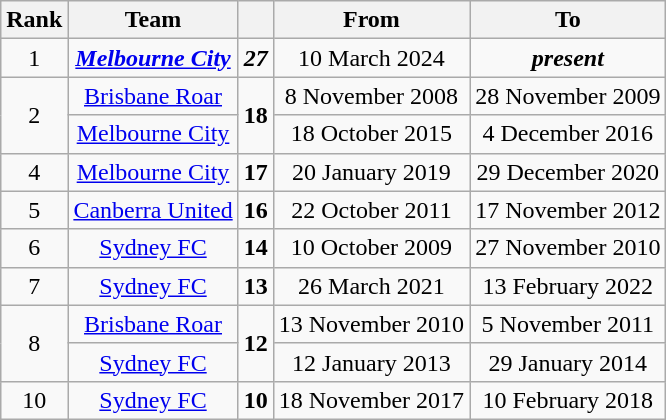<table class="wikitable" style="text-align: center; margin-left:12px; float:left;">
<tr>
<th>Rank</th>
<th>Team</th>
<th></th>
<th>From</th>
<th>To</th>
</tr>
<tr>
<td>1</td>
<td><strong><em><a href='#'>Melbourne City</a></em></strong></td>
<td><strong><em>27</em></strong></td>
<td>10 March 2024</td>
<td><strong><em>present</em></strong></td>
</tr>
<tr>
<td rowspan=2>2</td>
<td><a href='#'>Brisbane Roar</a> </td>
<td rowspan=2><strong>18</strong></td>
<td>8 November 2008</td>
<td>28 November 2009</td>
</tr>
<tr>
<td><a href='#'>Melbourne City</a></td>
<td>18 October 2015</td>
<td>4 December 2016</td>
</tr>
<tr>
<td>4</td>
<td><a href='#'>Melbourne City</a></td>
<td><strong>17</strong></td>
<td>20 January 2019</td>
<td>29 December 2020</td>
</tr>
<tr>
<td>5</td>
<td><a href='#'>Canberra United</a></td>
<td><strong>16</strong></td>
<td>22 October 2011</td>
<td>17 November 2012</td>
</tr>
<tr>
<td>6</td>
<td><a href='#'>Sydney FC</a></td>
<td><strong>14</strong></td>
<td>10 October 2009</td>
<td>27 November 2010</td>
</tr>
<tr>
<td>7</td>
<td><a href='#'>Sydney FC</a></td>
<td><strong>13</strong></td>
<td>26 March 2021</td>
<td>13 February 2022</td>
</tr>
<tr>
<td rowspan=2>8</td>
<td><a href='#'>Brisbane Roar</a></td>
<td rowspan=2><strong>12</strong></td>
<td>13 November 2010</td>
<td>5 November 2011</td>
</tr>
<tr>
<td><a href='#'>Sydney FC</a></td>
<td>12 January 2013</td>
<td>29 January 2014</td>
</tr>
<tr>
<td>10</td>
<td><a href='#'>Sydney FC</a></td>
<td><strong>10</strong></td>
<td>18 November 2017</td>
<td>10 February 2018</td>
</tr>
</table>
